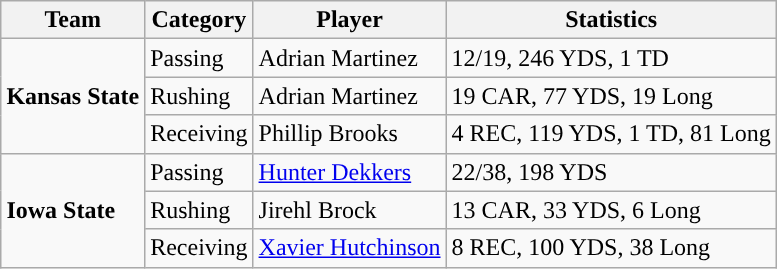<table class="wikitable" style="float: right;">
<tr>
<th>Team</th>
<th>Category</th>
<th>Player</th>
<th>Statistics</th>
</tr>
<tr>
<td rowspan=3><strong>Kansas State</strong></td>
<td>Passing</td>
<td>Adrian Martinez</td>
<td>12/19, 246 YDS, 1 TD</td>
</tr>
<tr>
<td>Rushing</td>
<td>Adrian Martinez</td>
<td>19 CAR, 77 YDS, 19 Long</td>
</tr>
<tr>
<td>Receiving</td>
<td>Phillip Brooks</td>
<td>4 REC, 119 YDS, 1 TD, 81 Long</td>
</tr>
<tr>
<td rowspan=3><strong>Iowa State</strong></td>
<td>Passing</td>
<td><a href='#'>Hunter Dekkers</a></td>
<td>22/38, 198 YDS</td>
</tr>
<tr>
<td>Rushing</td>
<td>Jirehl Brock</td>
<td>13 CAR, 33 YDS, 6 Long</td>
</tr>
<tr>
<td>Receiving</td>
<td><a href='#'>Xavier Hutchinson</a></td>
<td>8 REC, 100 YDS, 38 Long</td>
</tr>
</table>
